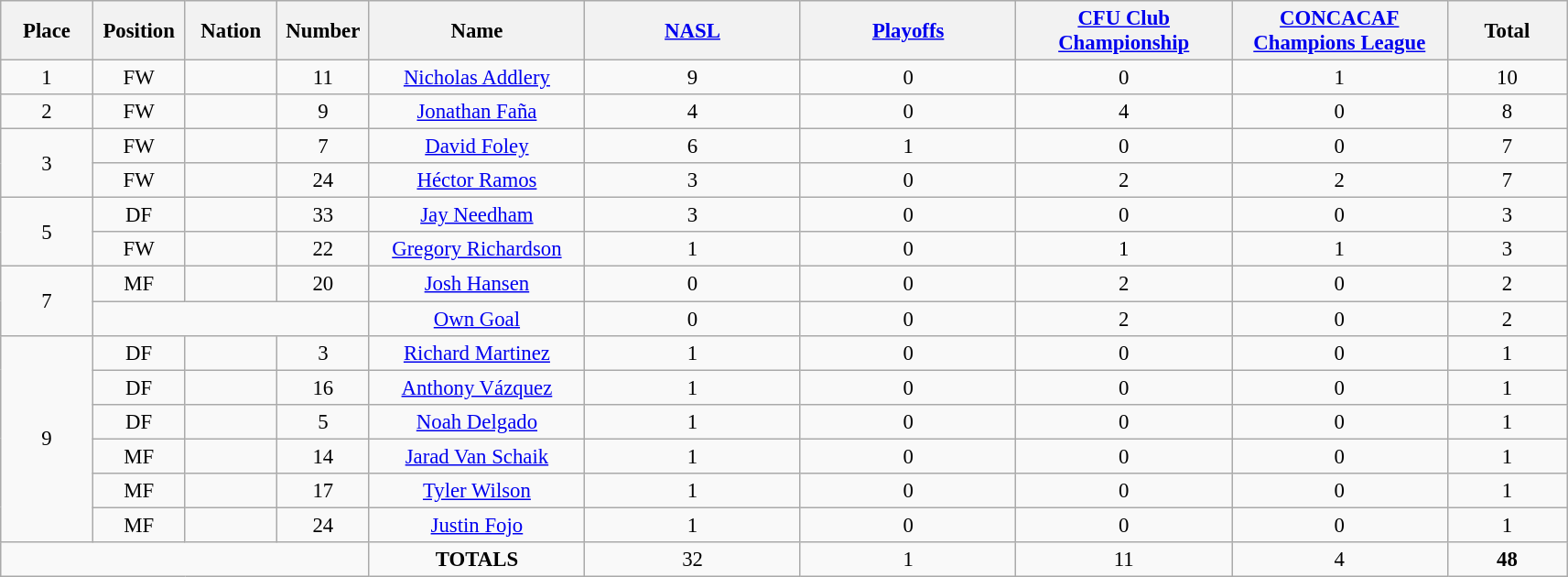<table class="wikitable" style="font-size: 95%; text-align: center;">
<tr>
<th width=60>Place</th>
<th width=60>Position</th>
<th width=60>Nation</th>
<th width=60>Number</th>
<th width=150>Name</th>
<th width=150><a href='#'>NASL</a></th>
<th width=150><a href='#'>Playoffs</a></th>
<th width=150><a href='#'>CFU Club Championship</a></th>
<th width=150><a href='#'>CONCACAF Champions League</a></th>
<th width=80>Total</th>
</tr>
<tr>
<td>1</td>
<td>FW</td>
<td></td>
<td>11</td>
<td><a href='#'>Nicholas Addlery</a></td>
<td>9</td>
<td>0</td>
<td>0</td>
<td>1</td>
<td>10</td>
</tr>
<tr>
<td>2</td>
<td>FW</td>
<td></td>
<td>9</td>
<td><a href='#'>Jonathan Faña</a></td>
<td>4</td>
<td>0</td>
<td>4</td>
<td>0</td>
<td>8</td>
</tr>
<tr>
<td rowspan="2">3</td>
<td>FW</td>
<td></td>
<td>7</td>
<td><a href='#'>David Foley</a></td>
<td>6</td>
<td>1</td>
<td>0</td>
<td>0</td>
<td>7</td>
</tr>
<tr>
<td>FW</td>
<td></td>
<td>24</td>
<td><a href='#'>Héctor Ramos</a></td>
<td>3</td>
<td>0</td>
<td>2</td>
<td>2</td>
<td>7</td>
</tr>
<tr>
<td rowspan="2">5</td>
<td>DF</td>
<td></td>
<td>33</td>
<td><a href='#'>Jay Needham</a></td>
<td>3</td>
<td>0</td>
<td>0</td>
<td>0</td>
<td>3</td>
</tr>
<tr>
<td>FW</td>
<td></td>
<td>22</td>
<td><a href='#'>Gregory Richardson</a></td>
<td>1</td>
<td>0</td>
<td>1</td>
<td>1</td>
<td>3</td>
</tr>
<tr>
<td rowspan="2">7</td>
<td>MF</td>
<td></td>
<td>20</td>
<td><a href='#'>Josh Hansen</a></td>
<td>0</td>
<td>0</td>
<td>2</td>
<td>0</td>
<td>2</td>
</tr>
<tr>
<td colspan="3"></td>
<td><a href='#'>Own Goal</a></td>
<td>0</td>
<td>0</td>
<td>2</td>
<td>0</td>
<td>2</td>
</tr>
<tr>
<td rowspan="6">9</td>
<td>DF</td>
<td></td>
<td>3</td>
<td><a href='#'>Richard Martinez</a></td>
<td>1</td>
<td>0</td>
<td>0</td>
<td>0</td>
<td>1</td>
</tr>
<tr>
<td>DF</td>
<td></td>
<td>16</td>
<td><a href='#'>Anthony Vázquez</a></td>
<td>1</td>
<td>0</td>
<td>0</td>
<td>0</td>
<td>1</td>
</tr>
<tr>
<td>DF</td>
<td></td>
<td>5</td>
<td><a href='#'>Noah Delgado</a></td>
<td>1</td>
<td>0</td>
<td>0</td>
<td>0</td>
<td>1</td>
</tr>
<tr>
<td>MF</td>
<td></td>
<td>14</td>
<td><a href='#'>Jarad Van Schaik</a></td>
<td>1</td>
<td>0</td>
<td>0</td>
<td>0</td>
<td>1</td>
</tr>
<tr>
<td>MF</td>
<td></td>
<td>17</td>
<td><a href='#'>Tyler Wilson</a></td>
<td>1</td>
<td>0</td>
<td>0</td>
<td>0</td>
<td>1</td>
</tr>
<tr>
<td>MF</td>
<td></td>
<td>24</td>
<td><a href='#'>Justin Fojo</a></td>
<td>1</td>
<td>0</td>
<td>0</td>
<td>0</td>
<td>1</td>
</tr>
<tr>
<td colspan="4"></td>
<td><strong>TOTALS</strong></td>
<td>32</td>
<td>1</td>
<td>11</td>
<td>4</td>
<td><strong>48</strong></td>
</tr>
</table>
